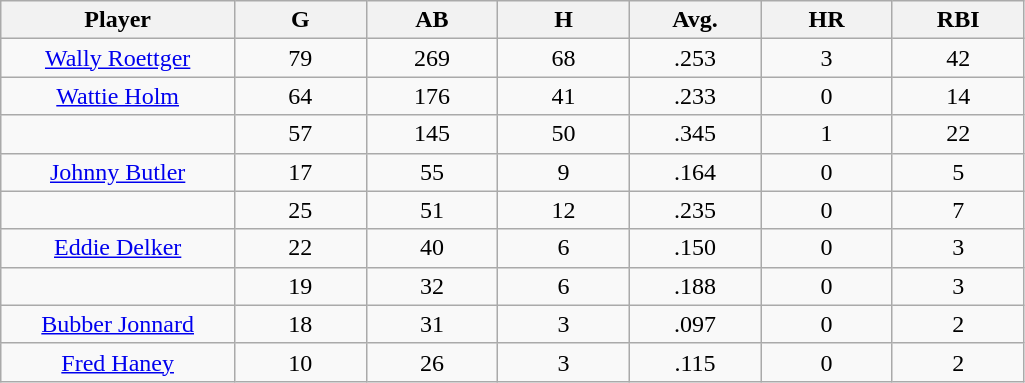<table class="wikitable sortable">
<tr>
<th bgcolor="#DDDDFF" width="16%">Player</th>
<th bgcolor="#DDDDFF" width="9%">G</th>
<th bgcolor="#DDDDFF" width="9%">AB</th>
<th bgcolor="#DDDDFF" width="9%">H</th>
<th bgcolor="#DDDDFF" width="9%">Avg.</th>
<th bgcolor="#DDDDFF" width="9%">HR</th>
<th bgcolor="#DDDDFF" width="9%">RBI</th>
</tr>
<tr align="center">
<td><a href='#'>Wally Roettger</a></td>
<td>79</td>
<td>269</td>
<td>68</td>
<td>.253</td>
<td>3</td>
<td>42</td>
</tr>
<tr align=center>
<td><a href='#'>Wattie Holm</a></td>
<td>64</td>
<td>176</td>
<td>41</td>
<td>.233</td>
<td>0</td>
<td>14</td>
</tr>
<tr align=center>
<td></td>
<td>57</td>
<td>145</td>
<td>50</td>
<td>.345</td>
<td>1</td>
<td>22</td>
</tr>
<tr align="center">
<td><a href='#'>Johnny Butler</a></td>
<td>17</td>
<td>55</td>
<td>9</td>
<td>.164</td>
<td>0</td>
<td>5</td>
</tr>
<tr align=center>
<td></td>
<td>25</td>
<td>51</td>
<td>12</td>
<td>.235</td>
<td>0</td>
<td>7</td>
</tr>
<tr align="center">
<td><a href='#'>Eddie Delker</a></td>
<td>22</td>
<td>40</td>
<td>6</td>
<td>.150</td>
<td>0</td>
<td>3</td>
</tr>
<tr align=center>
<td></td>
<td>19</td>
<td>32</td>
<td>6</td>
<td>.188</td>
<td>0</td>
<td>3</td>
</tr>
<tr align="center">
<td><a href='#'>Bubber Jonnard</a></td>
<td>18</td>
<td>31</td>
<td>3</td>
<td>.097</td>
<td>0</td>
<td>2</td>
</tr>
<tr align=center>
<td><a href='#'>Fred Haney</a></td>
<td>10</td>
<td>26</td>
<td>3</td>
<td>.115</td>
<td>0</td>
<td>2</td>
</tr>
</table>
